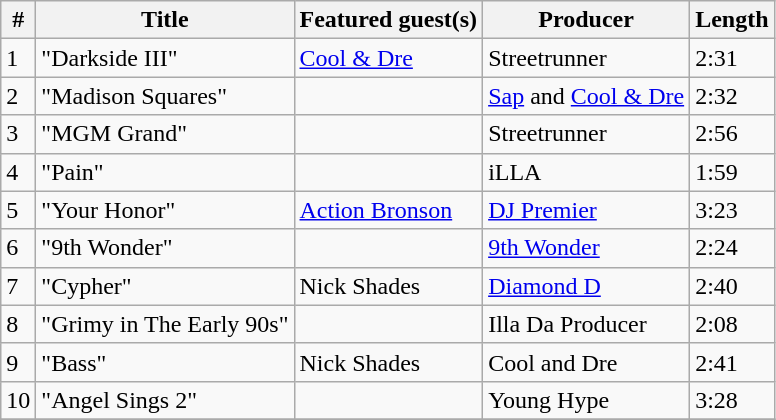<table class="wikitable">
<tr>
<th align="center">#</th>
<th align="center">Title</th>
<th align="center">Featured guest(s)</th>
<th align="center">Producer</th>
<th align="center">Length</th>
</tr>
<tr>
<td>1</td>
<td>"Darkside III"</td>
<td><a href='#'>Cool & Dre</a></td>
<td>Streetrunner</td>
<td>2:31</td>
</tr>
<tr>
<td>2</td>
<td>"Madison Squares"</td>
<td></td>
<td><a href='#'>Sap</a> and <a href='#'>Cool & Dre</a></td>
<td>2:32</td>
</tr>
<tr>
<td>3</td>
<td>"MGM Grand"</td>
<td></td>
<td>Streetrunner</td>
<td>2:56</td>
</tr>
<tr>
<td>4</td>
<td>"Pain"</td>
<td></td>
<td>iLLA</td>
<td>1:59</td>
</tr>
<tr>
<td>5</td>
<td>"Your Honor"</td>
<td><a href='#'>Action Bronson</a></td>
<td><a href='#'>DJ Premier</a></td>
<td>3:23</td>
</tr>
<tr>
<td>6</td>
<td>"9th Wonder"</td>
<td></td>
<td><a href='#'>9th Wonder</a></td>
<td>2:24</td>
</tr>
<tr>
<td>7</td>
<td>"Cypher"</td>
<td>Nick Shades</td>
<td><a href='#'>Diamond D</a></td>
<td>2:40</td>
</tr>
<tr>
<td>8</td>
<td>"Grimy in The Early 90s"</td>
<td></td>
<td>Illa Da Producer</td>
<td>2:08</td>
</tr>
<tr>
<td>9</td>
<td>"Bass"</td>
<td>Nick Shades</td>
<td>Cool and Dre</td>
<td>2:41</td>
</tr>
<tr>
<td>10</td>
<td>"Angel Sings 2"</td>
<td></td>
<td>Young Hype</td>
<td>3:28</td>
</tr>
<tr>
</tr>
</table>
